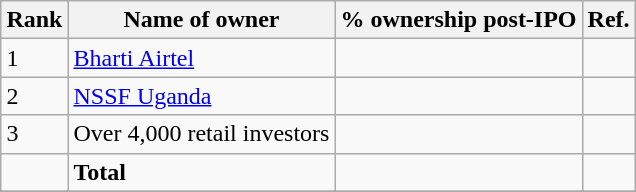<table class="wikitable sortable" style="margin-left:auto;margin-right:auto">
<tr>
<th style="width:2em;">Rank</th>
<th>Name of owner</th>
<th>% ownership post-IPO</th>
<th>Ref.</th>
</tr>
<tr>
<td>1</td>
<td><a href='#'>Bharti Airtel</a></td>
<td></td>
<td></td>
</tr>
<tr>
<td>2</td>
<td><a href='#'>NSSF Uganda</a></td>
<td></td>
<td></td>
</tr>
<tr>
<td>3</td>
<td>Over 4,000 retail investors</td>
<td></td>
<td></td>
</tr>
<tr>
<td></td>
<td><strong>Total</strong></td>
<td></td>
<td></td>
</tr>
<tr>
</tr>
</table>
